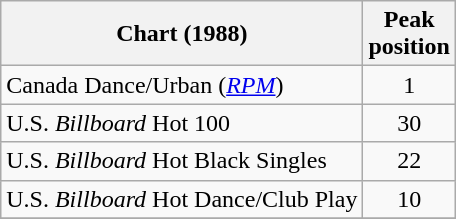<table class="wikitable sortable">
<tr>
<th>Chart (1988)</th>
<th>Peak<br>position</th>
</tr>
<tr>
<td>Canada Dance/Urban (<em><a href='#'>RPM</a></em>)</td>
<td align="center">1</td>
</tr>
<tr>
<td>U.S. <em>Billboard</em> Hot 100</td>
<td align="center">30</td>
</tr>
<tr>
<td>U.S. <em>Billboard</em> Hot Black Singles</td>
<td align="center">22</td>
</tr>
<tr>
<td>U.S. <em>Billboard</em> Hot Dance/Club Play</td>
<td align="center">10</td>
</tr>
<tr>
</tr>
</table>
